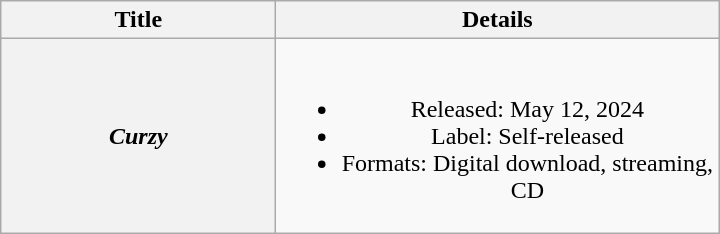<table class="wikitable plainrowheaders" style="text-align:center;">
<tr>
<th scope="col" style="width:11em;">Title</th>
<th scope="col" style="width:18em;">Details</th>
</tr>
<tr>
<th scope="row"><em>Curzy</em></th>
<td><br><ul><li>Released: May 12, 2024</li><li>Label: Self-released</li><li>Formats: Digital download, streaming, CD</li></ul></td>
</tr>
</table>
